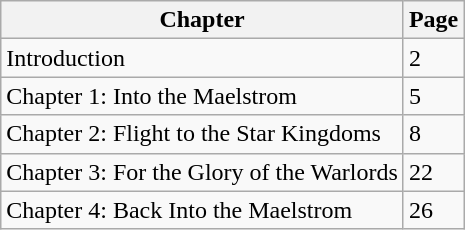<table class="wikitable">
<tr>
<th>Chapter</th>
<th>Page</th>
</tr>
<tr>
<td>Introduction</td>
<td>2</td>
</tr>
<tr>
<td>Chapter 1: Into the Maelstrom</td>
<td>5</td>
</tr>
<tr>
<td>Chapter 2: Flight to the Star Kingdoms</td>
<td>8</td>
</tr>
<tr>
<td>Chapter 3: For the Glory of the Warlords</td>
<td>22</td>
</tr>
<tr>
<td>Chapter 4: Back Into the Maelstrom</td>
<td>26</td>
</tr>
</table>
